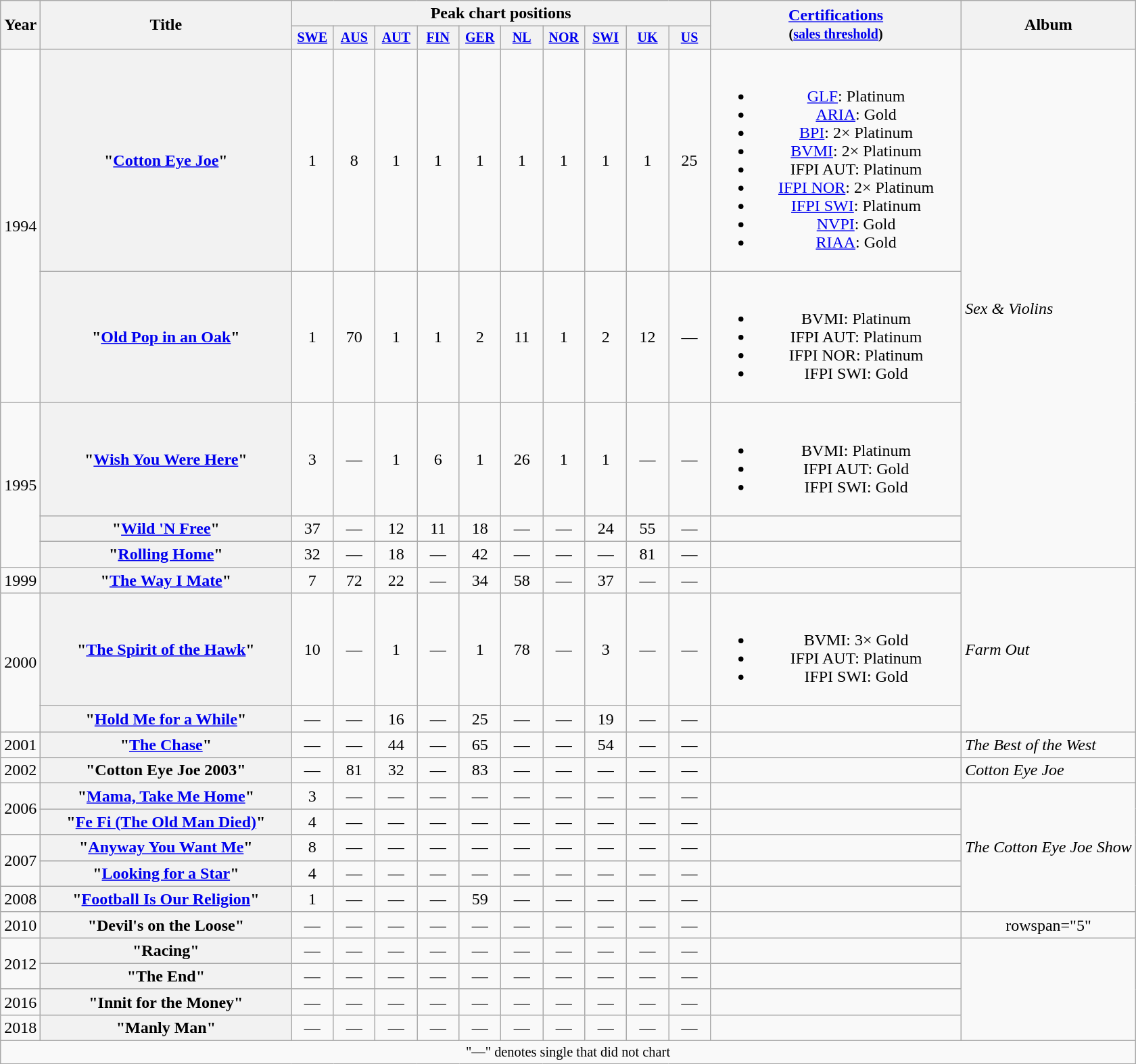<table class="wikitable plainrowheaders" style="text-align:center;">
<tr>
<th rowspan="2">Year</th>
<th rowspan="2" style="width:15em;">Title</th>
<th colspan="10">Peak chart positions</th>
<th rowspan="2" style="width:15em;"><a href='#'>Certifications</a><br><small>(<a href='#'>sales threshold</a>)</small></th>
<th rowspan="2">Album</th>
</tr>
<tr style="font-size:smaller;">
<th style="width:35px;"><a href='#'>SWE</a><br></th>
<th style="width:35px;"><a href='#'>AUS</a><br></th>
<th style="width:35px;"><a href='#'>AUT</a><br></th>
<th style="width:35px;"><a href='#'>FIN</a><br></th>
<th style="width:35px;"><a href='#'>GER</a><br></th>
<th style="width:35px;"><a href='#'>NL</a><br></th>
<th style="width:35px;"><a href='#'>NOR</a><br></th>
<th style="width:35px;"><a href='#'>SWI</a><br></th>
<th style="width:35px;"><a href='#'>UK</a><br></th>
<th style="width:35px;"><a href='#'>US</a><br></th>
</tr>
<tr>
<td rowspan="2">1994</td>
<th scope="row">"<a href='#'>Cotton Eye Joe</a>"</th>
<td>1</td>
<td>8</td>
<td>1</td>
<td>1</td>
<td>1</td>
<td>1</td>
<td>1</td>
<td>1</td>
<td>1</td>
<td>25</td>
<td><br><ul><li><a href='#'>GLF</a>: Platinum</li><li><a href='#'>ARIA</a>: Gold</li><li><a href='#'>BPI</a>: 2× Platinum</li><li><a href='#'>BVMI</a>: 2× Platinum</li><li>IFPI AUT: Platinum</li><li><a href='#'>IFPI NOR</a>: 2× Platinum</li><li><a href='#'>IFPI SWI</a>: Platinum</li><li><a href='#'>NVPI</a>: Gold</li><li><a href='#'>RIAA</a>: Gold</li></ul></td>
<td style="text-align:left;" rowspan="5"><em>Sex & Violins</em></td>
</tr>
<tr>
<th scope="row">"<a href='#'>Old Pop in an Oak</a>"</th>
<td>1</td>
<td>70</td>
<td>1</td>
<td>1</td>
<td>2</td>
<td>11</td>
<td>1</td>
<td>2</td>
<td>12</td>
<td>—</td>
<td><br><ul><li>BVMI: Platinum</li><li>IFPI AUT: Platinum</li><li>IFPI NOR: Platinum</li><li>IFPI SWI: Gold</li></ul></td>
</tr>
<tr>
<td rowspan="3">1995</td>
<th scope="row">"<a href='#'>Wish You Were Here</a>"</th>
<td>3</td>
<td>—</td>
<td>1</td>
<td>6</td>
<td>1</td>
<td>26</td>
<td>1</td>
<td>1</td>
<td>—</td>
<td>—</td>
<td><br><ul><li>BVMI: Platinum</li><li>IFPI AUT: Gold</li><li>IFPI SWI: Gold</li></ul></td>
</tr>
<tr>
<th scope="row">"<a href='#'>Wild 'N Free</a>"</th>
<td>37</td>
<td>—</td>
<td>12</td>
<td>11</td>
<td>18</td>
<td>—</td>
<td>—</td>
<td>24</td>
<td>55</td>
<td>—</td>
<td></td>
</tr>
<tr>
<th scope="row">"<a href='#'>Rolling Home</a>"</th>
<td>32</td>
<td>—</td>
<td>18</td>
<td>—</td>
<td>42</td>
<td>—</td>
<td>—</td>
<td>—</td>
<td>81</td>
<td>—</td>
<td></td>
</tr>
<tr>
<td>1999</td>
<th scope="row">"<a href='#'>The Way I Mate</a>"</th>
<td>7</td>
<td>72</td>
<td>22</td>
<td>—</td>
<td>34</td>
<td>58</td>
<td>—</td>
<td>37</td>
<td>—</td>
<td>—</td>
<td></td>
<td style="text-align:left;" rowspan="3"><em>Farm Out</em></td>
</tr>
<tr>
<td rowspan="2">2000</td>
<th scope="row">"<a href='#'>The Spirit of the Hawk</a>"</th>
<td>10</td>
<td>—</td>
<td>1</td>
<td>—</td>
<td>1</td>
<td>78</td>
<td>—</td>
<td>3</td>
<td>—</td>
<td>—</td>
<td><br><ul><li>BVMI: 3× Gold</li><li>IFPI AUT: Platinum</li><li>IFPI SWI: Gold</li></ul></td>
</tr>
<tr>
<th scope="row">"<a href='#'>Hold Me for a While</a>"</th>
<td>—</td>
<td>—</td>
<td>16</td>
<td>—</td>
<td>25</td>
<td>—</td>
<td>—</td>
<td>19</td>
<td>—</td>
<td>—</td>
<td></td>
</tr>
<tr>
<td>2001</td>
<th scope="row">"<a href='#'>The Chase</a>"</th>
<td>—</td>
<td>—</td>
<td>44</td>
<td>—</td>
<td>65</td>
<td>—</td>
<td>—</td>
<td>54</td>
<td>—</td>
<td>—</td>
<td></td>
<td style="text-align:left;"><em>The Best of the West</em></td>
</tr>
<tr>
<td>2002</td>
<th scope="row">"Cotton Eye Joe 2003"</th>
<td>—</td>
<td>81</td>
<td>32</td>
<td>—</td>
<td>83</td>
<td>—</td>
<td>—</td>
<td>—</td>
<td>—</td>
<td>—</td>
<td></td>
<td style="text-align:left;"><em>Cotton Eye Joe</em></td>
</tr>
<tr>
<td rowspan="2">2006</td>
<th scope="row">"<a href='#'>Mama, Take Me Home</a>"</th>
<td>3</td>
<td>—</td>
<td>—</td>
<td>—</td>
<td>—</td>
<td>—</td>
<td>—</td>
<td>—</td>
<td>—</td>
<td>—</td>
<td></td>
<td style="text-align:left;" rowspan="5"><em>The Cotton Eye Joe Show</em></td>
</tr>
<tr>
<th scope="row">"<a href='#'>Fe Fi (The Old Man Died)</a>"</th>
<td>4</td>
<td>—</td>
<td>—</td>
<td>—</td>
<td>—</td>
<td>—</td>
<td>—</td>
<td>—</td>
<td>—</td>
<td>—</td>
<td></td>
</tr>
<tr>
<td rowspan="2">2007</td>
<th scope="row">"<a href='#'>Anyway You Want Me</a>"</th>
<td>8</td>
<td>—</td>
<td>—</td>
<td>—</td>
<td>—</td>
<td>—</td>
<td>—</td>
<td>—</td>
<td>—</td>
<td>—</td>
<td></td>
</tr>
<tr>
<th scope="row">"<a href='#'>Looking for a Star</a>"</th>
<td>4</td>
<td>—</td>
<td>—</td>
<td>—</td>
<td>—</td>
<td>—</td>
<td>—</td>
<td>—</td>
<td>—</td>
<td>—</td>
<td></td>
</tr>
<tr>
<td>2008</td>
<th scope="row">"<a href='#'>Football Is Our Religion</a>"</th>
<td>1</td>
<td>—</td>
<td>—</td>
<td>—</td>
<td>59</td>
<td>—</td>
<td>—</td>
<td>—</td>
<td>—</td>
<td>—</td>
<td></td>
</tr>
<tr>
<td>2010</td>
<th scope="row">"Devil's on the Loose"</th>
<td>—</td>
<td>—</td>
<td>—</td>
<td>—</td>
<td>—</td>
<td>—</td>
<td>—</td>
<td>—</td>
<td>—</td>
<td>—</td>
<td></td>
<td>rowspan="5" </td>
</tr>
<tr>
<td rowspan=2>2012</td>
<th scope="row">"Racing"</th>
<td>—</td>
<td>—</td>
<td>—</td>
<td>—</td>
<td>—</td>
<td>—</td>
<td>—</td>
<td>—</td>
<td>—</td>
<td>—</td>
<td></td>
</tr>
<tr>
<th scope="row">"The End"</th>
<td>—</td>
<td>—</td>
<td>—</td>
<td>—</td>
<td>—</td>
<td>—</td>
<td>—</td>
<td>—</td>
<td>—</td>
<td>—</td>
<td></td>
</tr>
<tr>
<td>2016</td>
<th scope="row">"Innit for the Money"</th>
<td>—</td>
<td>—</td>
<td>—</td>
<td>—</td>
<td>—</td>
<td>—</td>
<td>—</td>
<td>—</td>
<td>—</td>
<td>—</td>
<td></td>
</tr>
<tr>
<td>2018</td>
<th scope="row">"Manly Man"</th>
<td>—</td>
<td>—</td>
<td>—</td>
<td>—</td>
<td>—</td>
<td>—</td>
<td>—</td>
<td>—</td>
<td>—</td>
<td>—</td>
<td></td>
</tr>
<tr>
<td colspan="15" style="font-size:85%">"—" denotes single that did not chart</td>
</tr>
</table>
